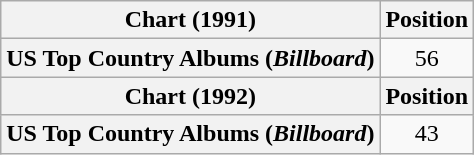<table class="wikitable plainrowheaders" style="text-align:center">
<tr>
<th scope="col">Chart (1991)</th>
<th scope="col">Position</th>
</tr>
<tr>
<th scope="row">US Top Country Albums (<em>Billboard</em>)</th>
<td>56</td>
</tr>
<tr>
<th scope="col">Chart (1992)</th>
<th scope="col">Position</th>
</tr>
<tr>
<th scope="row">US Top Country Albums (<em>Billboard</em>)</th>
<td>43</td>
</tr>
</table>
